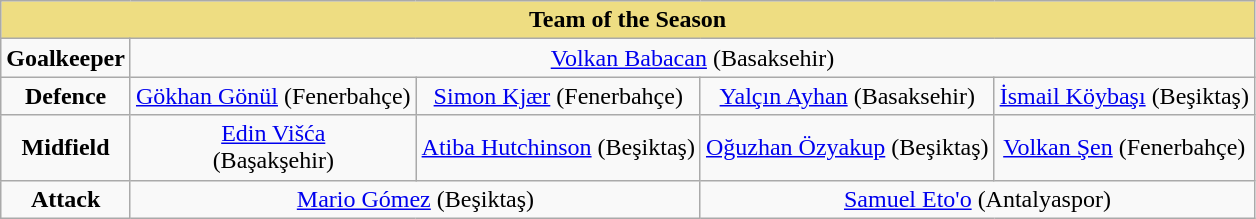<table class="wikitable" style="text-align:center">
<tr>
<th style="background-color: #eedd82"     colspan="13">Team of the Season</th>
</tr>
<tr>
<td><strong>Goalkeeper</strong></td>
<td colspan="4"> <a href='#'>Volkan Babacan</a> (Basaksehir)</td>
</tr>
<tr>
<td><strong>Defence</strong></td>
<td lowspan="1"> <a href='#'>Gökhan Gönül</a> (Fenerbahçe)</td>
<td lowspan="1"> <a href='#'>Simon Kjær</a> (Fenerbahçe)</td>
<td> <a href='#'>Yalçın Ayhan</a> (Basaksehir)</td>
<td> <a href='#'>İsmail Köybaşı</a> (Beşiktaş)</td>
</tr>
<tr>
<td><strong>Midfield</strong></td>
<td> <a href='#'>Edin Višća</a><br>(Başakşehir)</td>
<td lowspan="1"> <a href='#'>Atiba Hutchinson</a> (Beşiktaş)</td>
<td lowspan="1"> <a href='#'>Oğuzhan Özyakup</a> (Beşiktaş)</td>
<td lowspan="1"> <a href='#'>Volkan Şen</a> (Fenerbahçe)</td>
</tr>
<tr>
<td><strong>Attack</strong></td>
<td colspan="2.5"> <a href='#'>Mario Gómez</a> (Beşiktaş)</td>
<td colspan="2.5"> <a href='#'>Samuel Eto'o</a> (Antalyaspor)</td>
</tr>
</table>
